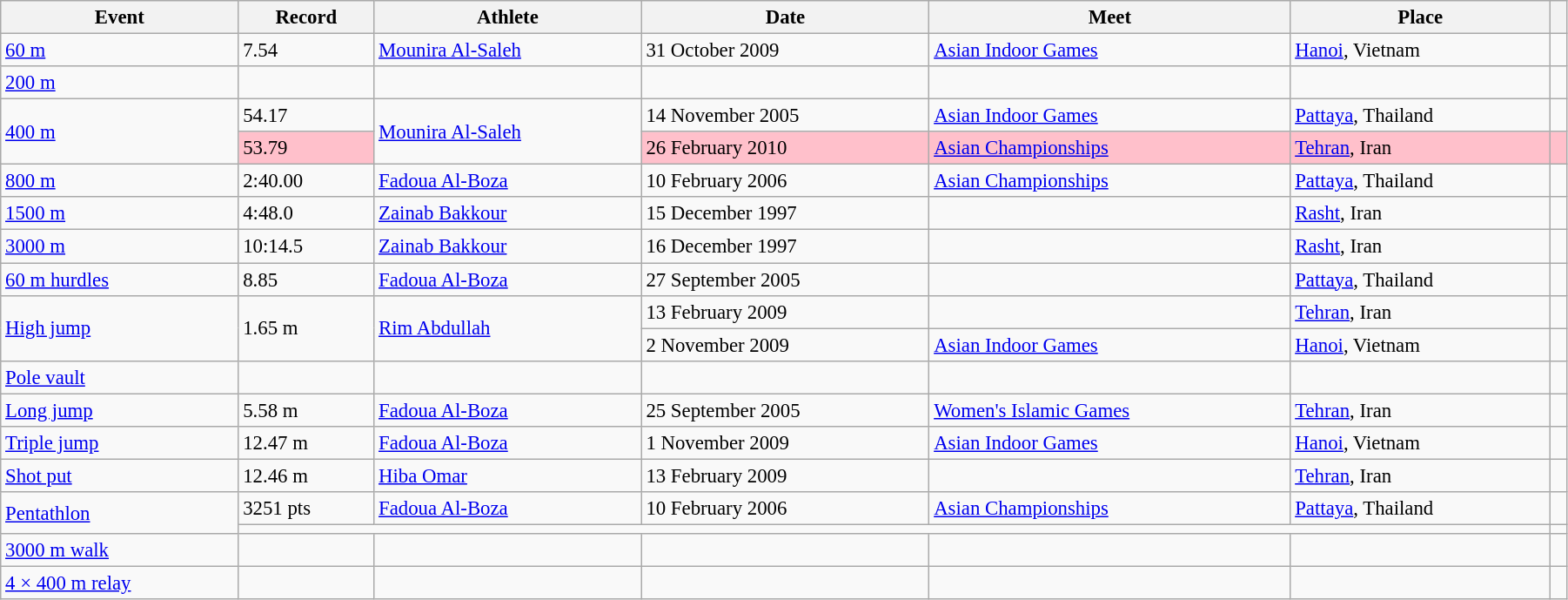<table class="wikitable" style="font-size:95%; width: 95%;">
<tr>
<th>Event</th>
<th>Record</th>
<th>Athlete</th>
<th>Date</th>
<th>Meet</th>
<th>Place</th>
<th></th>
</tr>
<tr>
<td><a href='#'>60 m</a></td>
<td>7.54</td>
<td><a href='#'>Mounira Al-Saleh</a></td>
<td>31 October 2009</td>
<td><a href='#'>Asian Indoor Games</a></td>
<td><a href='#'>Hanoi</a>, Vietnam</td>
<td></td>
</tr>
<tr>
<td><a href='#'>200 m</a></td>
<td></td>
<td></td>
<td></td>
<td></td>
<td></td>
<td></td>
</tr>
<tr>
<td rowspan=2><a href='#'>400 m</a></td>
<td>54.17</td>
<td rowspan=2><a href='#'>Mounira Al-Saleh</a></td>
<td>14 November 2005</td>
<td><a href='#'>Asian Indoor Games</a></td>
<td><a href='#'>Pattaya</a>, Thailand</td>
<td></td>
</tr>
<tr style="background:pink">
<td>53.79 </td>
<td>26 February 2010</td>
<td><a href='#'>Asian Championships</a></td>
<td><a href='#'>Tehran</a>, Iran</td>
<td></td>
</tr>
<tr>
<td><a href='#'>800 m</a></td>
<td>2:40.00 </td>
<td><a href='#'>Fadoua Al-Boza</a></td>
<td>10 February 2006</td>
<td><a href='#'>Asian Championships</a></td>
<td><a href='#'>Pattaya</a>, Thailand</td>
<td></td>
</tr>
<tr>
<td><a href='#'>1500 m</a></td>
<td>4:48.0 </td>
<td><a href='#'>Zainab Bakkour</a></td>
<td>15 December 1997</td>
<td></td>
<td><a href='#'>Rasht</a>, Iran</td>
<td></td>
</tr>
<tr>
<td><a href='#'>3000 m</a></td>
<td>10:14.5 </td>
<td><a href='#'>Zainab Bakkour</a></td>
<td>16 December 1997</td>
<td></td>
<td><a href='#'>Rasht</a>, Iran</td>
<td></td>
</tr>
<tr>
<td><a href='#'>60 m hurdles</a></td>
<td>8.85</td>
<td><a href='#'>Fadoua Al-Boza</a></td>
<td>27 September 2005</td>
<td></td>
<td><a href='#'>Pattaya</a>, Thailand</td>
<td></td>
</tr>
<tr>
<td rowspan=2><a href='#'>High jump</a></td>
<td rowspan=2>1.65 m</td>
<td rowspan=2><a href='#'>Rim Abdullah</a></td>
<td>13 February 2009</td>
<td></td>
<td><a href='#'>Tehran</a>, Iran</td>
<td></td>
</tr>
<tr>
<td>2 November 2009</td>
<td><a href='#'>Asian Indoor Games</a></td>
<td><a href='#'>Hanoi</a>, Vietnam</td>
<td></td>
</tr>
<tr>
<td><a href='#'>Pole vault</a></td>
<td></td>
<td></td>
<td></td>
<td></td>
<td></td>
<td></td>
</tr>
<tr>
<td><a href='#'>Long jump</a></td>
<td>5.58 m</td>
<td><a href='#'>Fadoua Al-Boza</a></td>
<td>25 September 2005</td>
<td><a href='#'>Women's Islamic Games</a></td>
<td><a href='#'>Tehran</a>, Iran</td>
<td></td>
</tr>
<tr>
<td><a href='#'>Triple jump</a></td>
<td>12.47 m</td>
<td><a href='#'>Fadoua Al-Boza</a></td>
<td>1 November 2009</td>
<td><a href='#'>Asian Indoor Games</a></td>
<td><a href='#'>Hanoi</a>, Vietnam</td>
<td></td>
</tr>
<tr>
<td><a href='#'>Shot put</a></td>
<td>12.46 m</td>
<td><a href='#'>Hiba Omar</a></td>
<td>13 February 2009</td>
<td></td>
<td><a href='#'>Tehran</a>, Iran</td>
<td></td>
</tr>
<tr>
<td rowspan=2><a href='#'>Pentathlon</a></td>
<td>3251 pts</td>
<td><a href='#'>Fadoua Al-Boza</a></td>
<td>10 February 2006</td>
<td><a href='#'>Asian Championships</a></td>
<td><a href='#'>Pattaya</a>, Thailand</td>
<td></td>
</tr>
<tr>
<td colspan=5></td>
<td></td>
</tr>
<tr>
<td><a href='#'>3000 m walk</a></td>
<td></td>
<td></td>
<td></td>
<td></td>
<td></td>
<td></td>
</tr>
<tr>
<td><a href='#'>4 × 400 m relay</a></td>
<td></td>
<td></td>
<td></td>
<td></td>
<td></td>
<td></td>
</tr>
</table>
